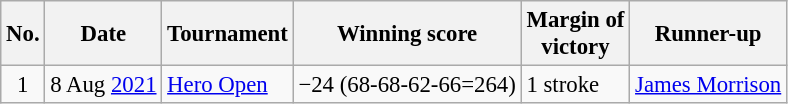<table class="wikitable" style="font-size:95%;">
<tr>
<th>No.</th>
<th>Date</th>
<th>Tournament</th>
<th>Winning score</th>
<th>Margin of<br>victory</th>
<th>Runner-up</th>
</tr>
<tr>
<td align=center>1</td>
<td align=right>8 Aug <a href='#'>2021</a></td>
<td><a href='#'>Hero Open</a></td>
<td>−24 (68-68-62-66=264)</td>
<td>1 stroke</td>
<td> <a href='#'>James Morrison</a></td>
</tr>
</table>
